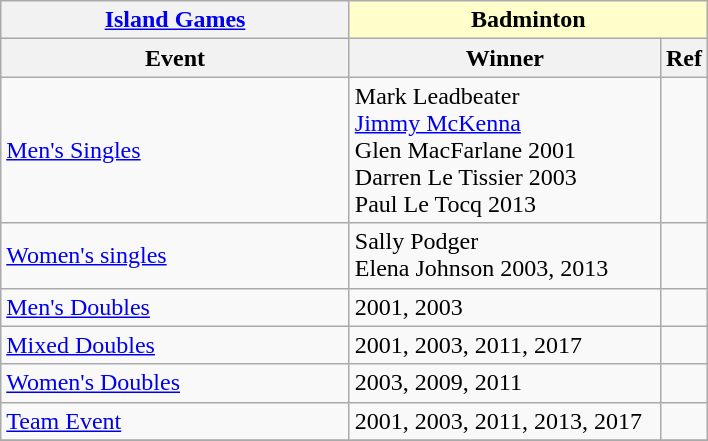<table class="wikitable collapsible collapsed">
<tr>
<th><a href='#'>Island Games</a></th>
<th colspan=2 style="background:#ffc;">Badminton </th>
</tr>
<tr>
<th width=225>Event</th>
<th width=200>Winner</th>
<th>Ref</th>
</tr>
<tr>
<td><a href='#'>Men's Singles</a></td>
<td>Mark Leadbeater <br> <a href='#'>Jimmy McKenna</a> <br> Glen MacFarlane 2001 <br> Darren Le Tissier 2003 <br> Paul Le Tocq 2013</td>
<td></td>
</tr>
<tr>
<td><a href='#'>Women's singles</a></td>
<td>Sally Podger <br> Elena Johnson 2003, 2013</td>
<td></td>
</tr>
<tr>
<td><a href='#'>Men's Doubles</a></td>
<td>2001, 2003</td>
<td></td>
</tr>
<tr>
<td><a href='#'>Mixed Doubles</a></td>
<td>2001, 2003, 2011, 2017</td>
<td></td>
</tr>
<tr>
<td><a href='#'>Women's Doubles</a></td>
<td>2003, 2009, 2011</td>
<td></td>
</tr>
<tr>
<td><a href='#'>Team Event</a></td>
<td>2001, 2003, 2011, 2013, 2017</td>
<td></td>
</tr>
<tr>
</tr>
</table>
